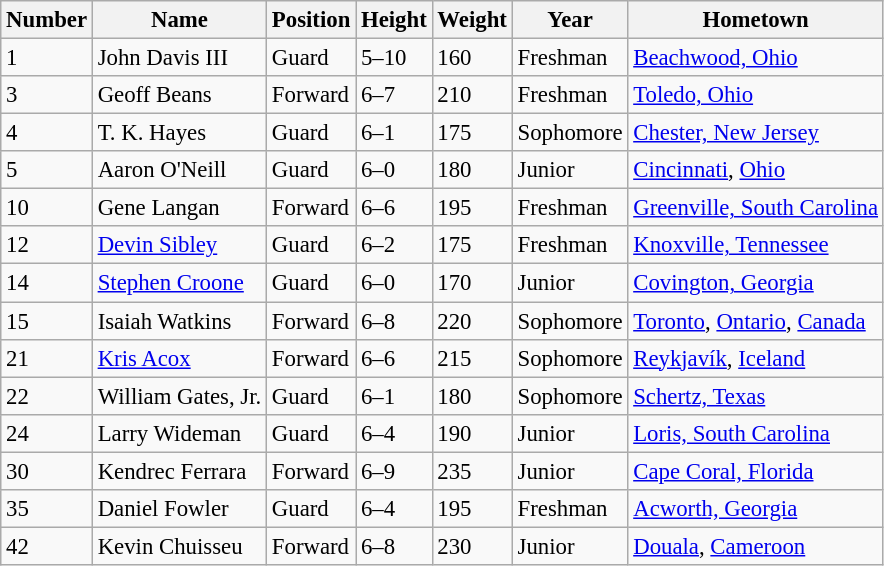<table class="wikitable sortable" style="font-size: 95%;">
<tr>
<th>Number</th>
<th>Name</th>
<th>Position</th>
<th>Height</th>
<th>Weight</th>
<th>Year</th>
<th>Hometown</th>
</tr>
<tr>
<td>1</td>
<td>John Davis III</td>
<td>Guard</td>
<td>5–10</td>
<td>160</td>
<td>Freshman</td>
<td><a href='#'>Beachwood, Ohio</a></td>
</tr>
<tr>
<td>3</td>
<td>Geoff Beans</td>
<td>Forward</td>
<td>6–7</td>
<td>210</td>
<td>Freshman</td>
<td><a href='#'>Toledo, Ohio</a></td>
</tr>
<tr>
<td>4</td>
<td>T. K. Hayes</td>
<td>Guard</td>
<td>6–1</td>
<td>175</td>
<td>Sophomore</td>
<td><a href='#'>Chester, New Jersey</a></td>
</tr>
<tr>
<td>5</td>
<td>Aaron O'Neill</td>
<td>Guard</td>
<td>6–0</td>
<td>180</td>
<td>Junior</td>
<td><a href='#'>Cincinnati</a>, <a href='#'>Ohio</a></td>
</tr>
<tr>
<td>10</td>
<td>Gene Langan</td>
<td>Forward</td>
<td>6–6</td>
<td>195</td>
<td>Freshman</td>
<td><a href='#'>Greenville, South Carolina</a></td>
</tr>
<tr>
<td>12</td>
<td><a href='#'>Devin Sibley</a></td>
<td>Guard</td>
<td>6–2</td>
<td>175</td>
<td>Freshman</td>
<td><a href='#'>Knoxville, Tennessee</a></td>
</tr>
<tr>
<td>14</td>
<td><a href='#'>Stephen Croone</a></td>
<td>Guard</td>
<td>6–0</td>
<td>170</td>
<td>Junior</td>
<td><a href='#'>Covington, Georgia</a></td>
</tr>
<tr>
<td>15</td>
<td>Isaiah Watkins</td>
<td>Forward</td>
<td>6–8</td>
<td>220</td>
<td>Sophomore</td>
<td><a href='#'>Toronto</a>, <a href='#'>Ontario</a>, <a href='#'>Canada</a></td>
</tr>
<tr>
<td>21</td>
<td><a href='#'>Kris Acox</a></td>
<td>Forward</td>
<td>6–6</td>
<td>215</td>
<td>Sophomore</td>
<td><a href='#'>Reykjavík</a>, <a href='#'>Iceland</a></td>
</tr>
<tr>
<td>22</td>
<td>William Gates, Jr.</td>
<td>Guard</td>
<td>6–1</td>
<td>180</td>
<td>Sophomore</td>
<td><a href='#'>Schertz, Texas</a></td>
</tr>
<tr>
<td>24</td>
<td>Larry Wideman</td>
<td>Guard</td>
<td>6–4</td>
<td>190</td>
<td>Junior</td>
<td><a href='#'>Loris, South Carolina</a></td>
</tr>
<tr>
<td>30</td>
<td>Kendrec Ferrara</td>
<td>Forward</td>
<td>6–9</td>
<td>235</td>
<td>Junior</td>
<td><a href='#'>Cape Coral, Florida</a></td>
</tr>
<tr>
<td>35</td>
<td>Daniel Fowler</td>
<td>Guard</td>
<td>6–4</td>
<td>195</td>
<td>Freshman</td>
<td><a href='#'>Acworth, Georgia</a></td>
</tr>
<tr>
<td>42</td>
<td>Kevin Chuisseu</td>
<td>Forward</td>
<td>6–8</td>
<td>230</td>
<td>Junior</td>
<td><a href='#'>Douala</a>, <a href='#'>Cameroon</a></td>
</tr>
</table>
